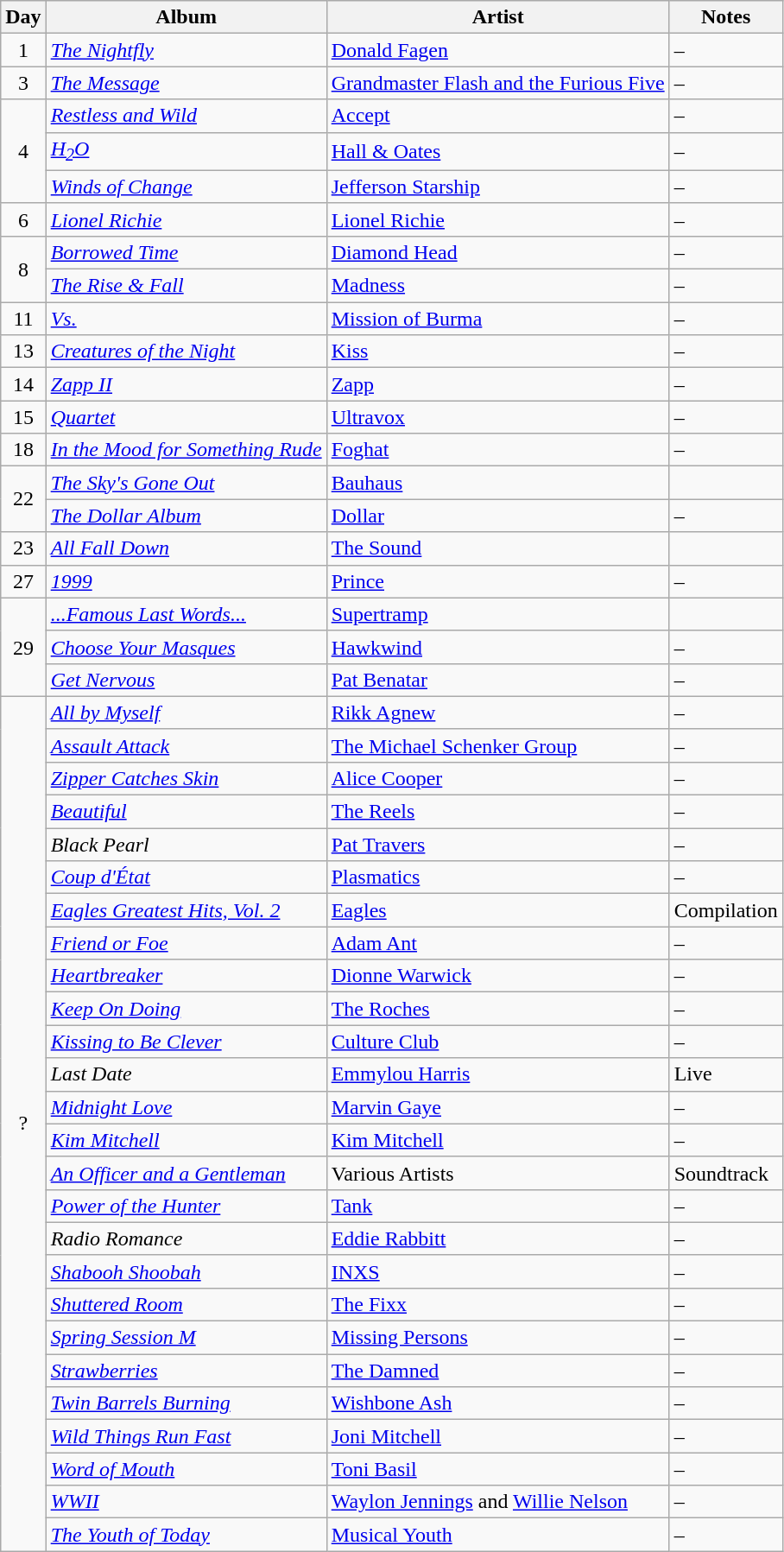<table class="wikitable">
<tr>
<th>Day</th>
<th>Album</th>
<th>Artist</th>
<th>Notes</th>
</tr>
<tr>
<td align="center" rowspan="1">1</td>
<td><em><a href='#'>The Nightfly</a></em></td>
<td><a href='#'>Donald Fagen</a></td>
<td>–</td>
</tr>
<tr>
<td align="center" rowspan="1">3</td>
<td><em><a href='#'>The Message</a></em></td>
<td><a href='#'>Grandmaster Flash and the Furious Five</a></td>
<td>–</td>
</tr>
<tr>
<td align="center" rowspan="3">4</td>
<td><em><a href='#'>Restless and Wild</a></em></td>
<td><a href='#'>Accept</a></td>
<td>–</td>
</tr>
<tr>
<td><em><a href='#'>H<sub>2</sub>O</a></em></td>
<td><a href='#'>Hall & Oates</a></td>
<td>–</td>
</tr>
<tr>
<td><em><a href='#'>Winds of Change</a></em></td>
<td><a href='#'>Jefferson Starship</a></td>
<td>–</td>
</tr>
<tr>
<td align="center" rowspan="1">6</td>
<td><em><a href='#'>Lionel Richie</a></em></td>
<td><a href='#'>Lionel Richie</a></td>
<td>–</td>
</tr>
<tr>
<td align="center" rowspan="2">8</td>
<td><em><a href='#'>Borrowed Time</a></em></td>
<td><a href='#'>Diamond Head</a></td>
<td>–</td>
</tr>
<tr>
<td><em><a href='#'>The Rise & Fall</a></em></td>
<td><a href='#'>Madness</a></td>
<td>–</td>
</tr>
<tr>
<td align="center" rowspan="1">11</td>
<td><em><a href='#'>Vs.</a></em></td>
<td><a href='#'>Mission of Burma</a></td>
<td>–</td>
</tr>
<tr>
<td align="center" rowspan="1">13</td>
<td><em><a href='#'>Creatures of the Night</a></em></td>
<td><a href='#'>Kiss</a></td>
<td>–</td>
</tr>
<tr>
<td align="center" rowspan="1">14</td>
<td><em><a href='#'>Zapp II</a></em></td>
<td><a href='#'>Zapp</a></td>
<td>–</td>
</tr>
<tr>
<td align="center" rowspan="1">15</td>
<td><em><a href='#'>Quartet</a></em></td>
<td><a href='#'>Ultravox</a></td>
<td>–</td>
</tr>
<tr>
<td align="center" rowspan="1">18</td>
<td><em><a href='#'>In the Mood for Something Rude</a></em></td>
<td><a href='#'>Foghat</a></td>
<td>–</td>
</tr>
<tr>
<td align="center" rowspan="2">22</td>
<td><em><a href='#'>The Sky's Gone Out</a></em></td>
<td><a href='#'>Bauhaus</a></td>
<td></td>
</tr>
<tr>
<td><em><a href='#'>The Dollar Album</a></em></td>
<td><a href='#'>Dollar</a></td>
<td>–</td>
</tr>
<tr>
<td align="center" rowspan="1">23</td>
<td><em><a href='#'>All Fall Down</a></em></td>
<td><a href='#'>The Sound</a></td>
<td></td>
</tr>
<tr>
<td align="center" rowspan="1">27</td>
<td><em><a href='#'>1999</a></em></td>
<td><a href='#'>Prince</a></td>
<td>–</td>
</tr>
<tr>
<td align="center" rowspan="3">29</td>
<td><em><a href='#'>...Famous Last Words...</a></em></td>
<td><a href='#'>Supertramp</a></td>
<td></td>
</tr>
<tr>
<td><em><a href='#'>Choose Your Masques</a></em></td>
<td><a href='#'>Hawkwind</a></td>
<td>–</td>
</tr>
<tr>
<td><em><a href='#'>Get Nervous</a></em></td>
<td><a href='#'>Pat Benatar</a></td>
<td>–</td>
</tr>
<tr>
<td align="center" rowspan="26">?</td>
<td><em><a href='#'>All by Myself</a></em></td>
<td><a href='#'>Rikk Agnew</a></td>
<td>–</td>
</tr>
<tr>
<td><em><a href='#'>Assault Attack</a></em></td>
<td><a href='#'>The Michael Schenker Group</a></td>
<td>–</td>
</tr>
<tr>
<td><em><a href='#'>Zipper Catches Skin</a></em></td>
<td><a href='#'>Alice Cooper</a></td>
<td>–</td>
</tr>
<tr>
<td><em><a href='#'>Beautiful</a></em></td>
<td><a href='#'>The Reels</a></td>
<td>–</td>
</tr>
<tr>
<td><em>Black Pearl</em></td>
<td><a href='#'>Pat Travers</a></td>
<td>–</td>
</tr>
<tr>
<td><em><a href='#'>Coup d'État</a></em></td>
<td><a href='#'>Plasmatics</a></td>
<td>–</td>
</tr>
<tr>
<td><em><a href='#'>Eagles Greatest Hits, Vol. 2</a></em></td>
<td><a href='#'>Eagles</a></td>
<td>Compilation</td>
</tr>
<tr>
<td><em><a href='#'>Friend or Foe</a></em></td>
<td><a href='#'>Adam Ant</a></td>
<td>–</td>
</tr>
<tr>
<td><em><a href='#'>Heartbreaker</a></em></td>
<td><a href='#'>Dionne Warwick</a></td>
<td>–</td>
</tr>
<tr>
<td><em><a href='#'>Keep On Doing</a></em></td>
<td><a href='#'>The Roches</a></td>
<td>–</td>
</tr>
<tr>
<td><em><a href='#'>Kissing to Be Clever</a></em></td>
<td><a href='#'>Culture Club</a></td>
<td>–</td>
</tr>
<tr>
<td><em>Last Date</em></td>
<td><a href='#'>Emmylou Harris</a></td>
<td>Live</td>
</tr>
<tr>
<td><em><a href='#'>Midnight Love</a></em></td>
<td><a href='#'>Marvin Gaye</a></td>
<td>–</td>
</tr>
<tr>
<td><em><a href='#'>Kim Mitchell</a></em></td>
<td><a href='#'>Kim Mitchell</a></td>
<td>–</td>
</tr>
<tr>
<td><em><a href='#'>An Officer and a Gentleman</a></em></td>
<td>Various Artists</td>
<td>Soundtrack</td>
</tr>
<tr>
<td><em><a href='#'>Power of the Hunter</a></em></td>
<td><a href='#'>Tank</a></td>
<td>–</td>
</tr>
<tr>
<td><em>Radio Romance</em></td>
<td><a href='#'>Eddie Rabbitt</a></td>
<td>–</td>
</tr>
<tr>
<td><em><a href='#'>Shabooh Shoobah</a></em></td>
<td><a href='#'>INXS</a></td>
<td>–</td>
</tr>
<tr>
<td><em><a href='#'>Shuttered Room</a></em></td>
<td><a href='#'>The Fixx</a></td>
<td>–</td>
</tr>
<tr>
<td><em><a href='#'>Spring Session M</a></em></td>
<td><a href='#'>Missing Persons</a></td>
<td>–</td>
</tr>
<tr>
<td><em><a href='#'>Strawberries</a></em></td>
<td><a href='#'>The Damned</a></td>
<td>–</td>
</tr>
<tr>
<td><em><a href='#'>Twin Barrels Burning</a></em></td>
<td><a href='#'>Wishbone Ash</a></td>
<td>–</td>
</tr>
<tr>
<td><em><a href='#'>Wild Things Run Fast</a></em></td>
<td><a href='#'>Joni Mitchell</a></td>
<td>–</td>
</tr>
<tr>
<td><em><a href='#'>Word of Mouth</a></em></td>
<td><a href='#'>Toni Basil</a></td>
<td>–</td>
</tr>
<tr>
<td><em><a href='#'>WWII</a></em></td>
<td><a href='#'>Waylon Jennings</a> and <a href='#'>Willie Nelson</a></td>
<td>–</td>
</tr>
<tr>
<td><em><a href='#'>The Youth of Today</a></em></td>
<td><a href='#'>Musical Youth</a></td>
<td>–</td>
</tr>
</table>
